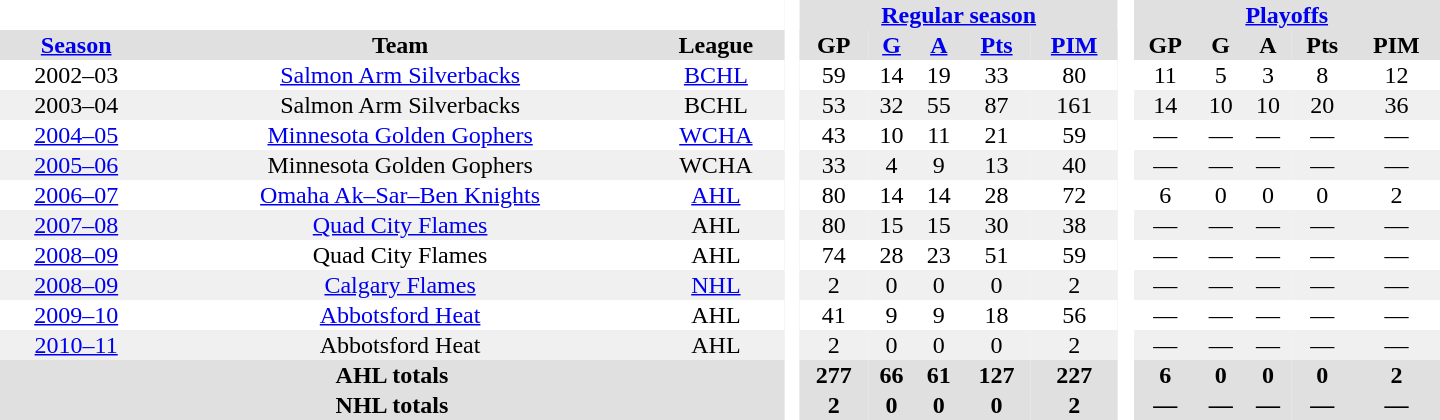<table border="0" cellpadding="1" cellspacing="0" style="text-align:center; width:60em">
<tr bgcolor="#e0e0e0">
<th colspan="3" bgcolor="#ffffff"> </th>
<th rowspan="100" bgcolor="#ffffff"> </th>
<th colspan="5"><a href='#'>Regular season</a></th>
<th rowspan="100" bgcolor="#ffffff"> </th>
<th colspan="5"><a href='#'>Playoffs</a></th>
</tr>
<tr bgcolor="#e0e0e0">
<th><a href='#'>Season</a></th>
<th>Team</th>
<th>League</th>
<th>GP</th>
<th><a href='#'>G</a></th>
<th><a href='#'>A</a></th>
<th><a href='#'>Pts</a></th>
<th><a href='#'>PIM</a></th>
<th>GP</th>
<th>G</th>
<th>A</th>
<th>Pts</th>
<th>PIM</th>
</tr>
<tr>
<td>2002–03</td>
<td><a href='#'>Salmon Arm Silverbacks</a></td>
<td><a href='#'>BCHL</a></td>
<td>59</td>
<td>14</td>
<td>19</td>
<td>33</td>
<td>80</td>
<td>11</td>
<td>5</td>
<td>3</td>
<td>8</td>
<td>12</td>
</tr>
<tr bgcolor="#f0f0f0">
<td>2003–04</td>
<td>Salmon Arm Silverbacks</td>
<td>BCHL</td>
<td>53</td>
<td>32</td>
<td>55</td>
<td>87</td>
<td>161</td>
<td>14</td>
<td>10</td>
<td>10</td>
<td>20</td>
<td>36</td>
</tr>
<tr>
<td><a href='#'>2004–05</a></td>
<td><a href='#'>Minnesota Golden Gophers</a></td>
<td><a href='#'>WCHA</a></td>
<td>43</td>
<td>10</td>
<td>11</td>
<td>21</td>
<td>59</td>
<td>—</td>
<td>—</td>
<td>—</td>
<td>—</td>
<td>—</td>
</tr>
<tr bgcolor="#f0f0f0">
<td><a href='#'>2005–06</a></td>
<td>Minnesota Golden Gophers</td>
<td>WCHA</td>
<td>33</td>
<td>4</td>
<td>9</td>
<td>13</td>
<td>40</td>
<td>—</td>
<td>—</td>
<td>—</td>
<td>—</td>
<td>—</td>
</tr>
<tr>
<td><a href='#'>2006–07</a></td>
<td><a href='#'>Omaha Ak–Sar–Ben Knights</a></td>
<td><a href='#'>AHL</a></td>
<td>80</td>
<td>14</td>
<td>14</td>
<td>28</td>
<td>72</td>
<td>6</td>
<td>0</td>
<td>0</td>
<td>0</td>
<td>2</td>
</tr>
<tr bgcolor="#f0f0f0">
<td><a href='#'>2007–08</a></td>
<td><a href='#'>Quad City Flames</a></td>
<td>AHL</td>
<td>80</td>
<td>15</td>
<td>15</td>
<td>30</td>
<td>38</td>
<td>—</td>
<td>—</td>
<td>—</td>
<td>—</td>
<td>—</td>
</tr>
<tr>
<td><a href='#'>2008–09</a></td>
<td>Quad City Flames</td>
<td>AHL</td>
<td>74</td>
<td>28</td>
<td>23</td>
<td>51</td>
<td>59</td>
<td>—</td>
<td>—</td>
<td>—</td>
<td>—</td>
<td>—</td>
</tr>
<tr bgcolor="#f0f0f0">
<td><a href='#'>2008–09</a></td>
<td><a href='#'>Calgary Flames</a></td>
<td><a href='#'>NHL</a></td>
<td>2</td>
<td>0</td>
<td>0</td>
<td>0</td>
<td>2</td>
<td>—</td>
<td>—</td>
<td>—</td>
<td>—</td>
<td>—</td>
</tr>
<tr>
<td><a href='#'>2009–10</a></td>
<td><a href='#'>Abbotsford Heat</a></td>
<td>AHL</td>
<td>41</td>
<td>9</td>
<td>9</td>
<td>18</td>
<td>56</td>
<td>—</td>
<td>—</td>
<td>—</td>
<td>—</td>
<td>—</td>
</tr>
<tr bgcolor="#f0f0f0">
<td><a href='#'>2010–11</a></td>
<td>Abbotsford Heat</td>
<td>AHL</td>
<td>2</td>
<td>0</td>
<td>0</td>
<td>0</td>
<td>2</td>
<td>—</td>
<td>—</td>
<td>—</td>
<td>—</td>
<td>—</td>
</tr>
<tr bgcolor="#e0e0e0">
<th colspan="3">AHL totals</th>
<th>277</th>
<th>66</th>
<th>61</th>
<th>127</th>
<th>227</th>
<th>6</th>
<th>0</th>
<th>0</th>
<th>0</th>
<th>2</th>
</tr>
<tr bgcolor="#e0e0e0">
<th colspan="3">NHL totals</th>
<th>2</th>
<th>0</th>
<th>0</th>
<th>0</th>
<th>2</th>
<th>—</th>
<th>—</th>
<th>—</th>
<th>—</th>
<th>—</th>
</tr>
</table>
